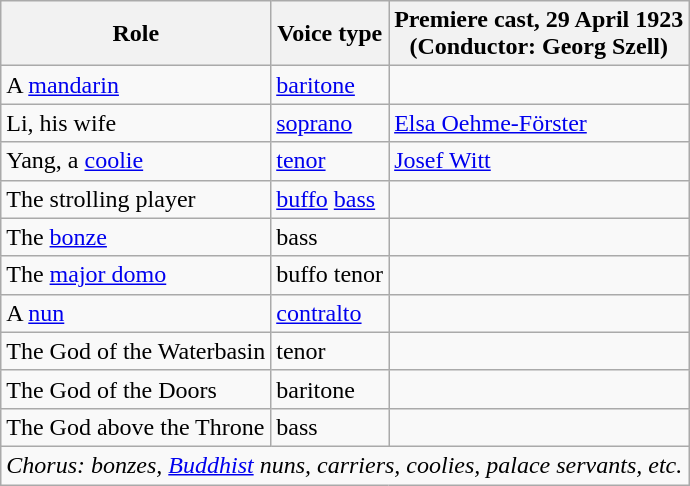<table class="wikitable">
<tr>
<th>Role</th>
<th>Voice type</th>
<th>Premiere cast, 29 April 1923 <br>(Conductor: Georg Szell)</th>
</tr>
<tr>
<td>A <a href='#'>mandarin</a></td>
<td><a href='#'>baritone</a></td>
<td></td>
</tr>
<tr>
<td>Li, his wife</td>
<td><a href='#'>soprano</a></td>
<td><a href='#'>Elsa Oehme-Förster</a></td>
</tr>
<tr>
<td>Yang, a <a href='#'>coolie</a></td>
<td><a href='#'>tenor</a></td>
<td><a href='#'>Josef Witt</a></td>
</tr>
<tr>
<td>The strolling player</td>
<td><a href='#'>buffo</a> <a href='#'>bass</a></td>
<td></td>
</tr>
<tr>
<td>The <a href='#'>bonze</a></td>
<td>bass</td>
<td></td>
</tr>
<tr>
<td>The <a href='#'>major domo</a></td>
<td>buffo tenor</td>
<td></td>
</tr>
<tr>
<td>A <a href='#'>nun</a></td>
<td><a href='#'>contralto</a></td>
<td></td>
</tr>
<tr>
<td>The God of the Waterbasin</td>
<td>tenor</td>
<td></td>
</tr>
<tr>
<td>The God of the Doors</td>
<td>baritone</td>
<td></td>
</tr>
<tr>
<td>The God above the Throne</td>
<td>bass</td>
<td></td>
</tr>
<tr>
<td colspan="3"><em>Chorus: bonzes, <a href='#'>Buddhist</a> nuns, carriers, coolies, palace servants, etc.</em></td>
</tr>
</table>
